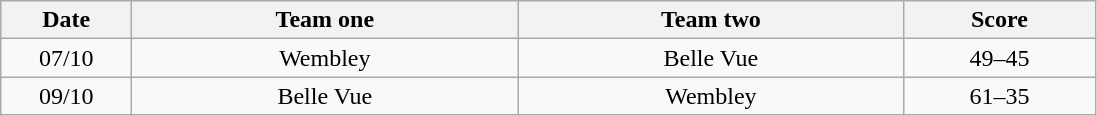<table class="wikitable" style="text-align: center">
<tr>
<th width=80>Date</th>
<th width=250>Team one</th>
<th width=250>Team two</th>
<th width=120>Score</th>
</tr>
<tr>
<td>07/10</td>
<td>Wembley</td>
<td>Belle Vue</td>
<td>49–45</td>
</tr>
<tr>
<td>09/10</td>
<td>Belle Vue</td>
<td>Wembley</td>
<td>61–35</td>
</tr>
</table>
